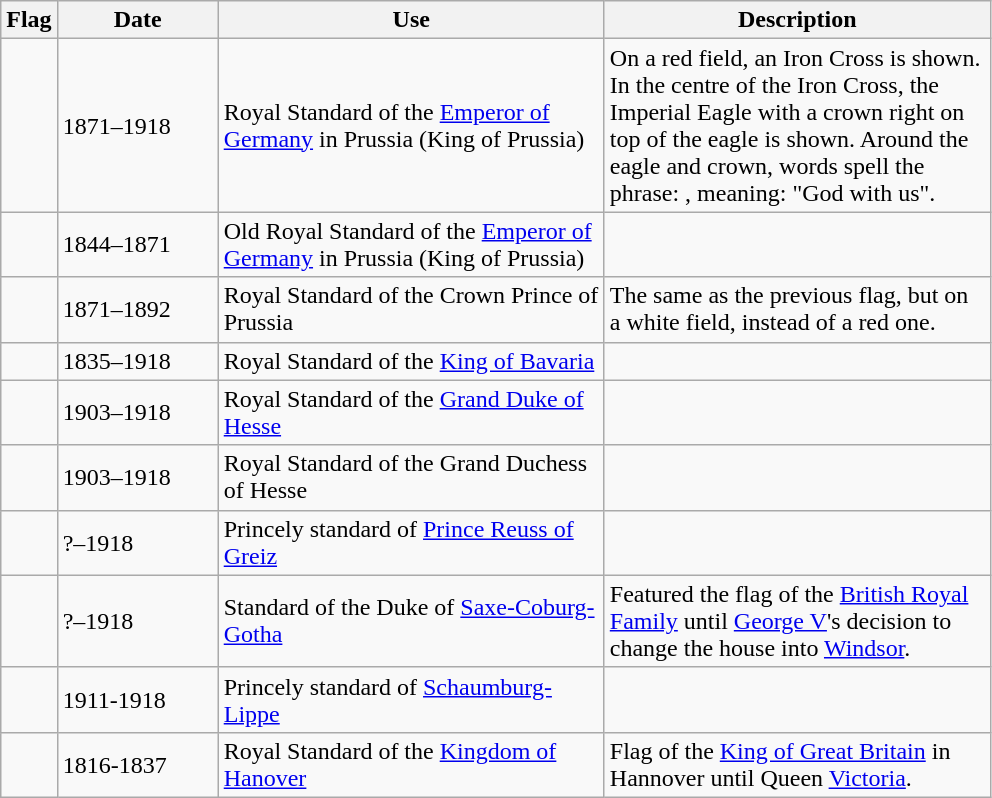<table class="wikitable">
<tr>
<th>Flag</th>
<th style="width:100px">Date</th>
<th style="width:250px">Use</th>
<th style="width:250px">Description</th>
</tr>
<tr>
<td></td>
<td>1871–1918</td>
<td>Royal Standard of the <a href='#'>Emperor of Germany</a> in Prussia (King of Prussia)</td>
<td>On a red field, an Iron Cross is shown. In the centre of the Iron Cross, the Imperial Eagle with a crown right on top of the eagle is shown. Around the eagle and crown, words spell the phrase: , meaning: "God with us".</td>
</tr>
<tr>
<td></td>
<td>1844–1871</td>
<td>Old Royal Standard of the <a href='#'>Emperor of Germany</a> in Prussia (King of Prussia)</td>
<td></td>
</tr>
<tr>
<td></td>
<td>1871–1892</td>
<td>Royal Standard of the Crown Prince of Prussia</td>
<td>The same as the previous flag, but on a white field, instead of a red one.</td>
</tr>
<tr>
<td></td>
<td>1835–1918</td>
<td>Royal Standard of the <a href='#'>King of Bavaria</a></td>
<td></td>
</tr>
<tr>
<td></td>
<td>1903–1918</td>
<td>Royal Standard of the <a href='#'>Grand Duke of Hesse</a></td>
<td></td>
</tr>
<tr>
<td></td>
<td>1903–1918</td>
<td>Royal Standard of the Grand Duchess of Hesse</td>
<td></td>
</tr>
<tr>
<td></td>
<td>?–1918</td>
<td>Princely standard of <a href='#'>Prince Reuss of Greiz</a></td>
<td></td>
</tr>
<tr>
<td></td>
<td>?–1918</td>
<td>Standard of the Duke of <a href='#'>Saxe-Coburg-Gotha</a></td>
<td>Featured the flag of the <a href='#'>British Royal Family</a> until <a href='#'>George V</a>'s decision to change the house into <a href='#'>Windsor</a>.</td>
</tr>
<tr>
<td></td>
<td>1911-1918</td>
<td>Princely standard of <a href='#'>Schaumburg-Lippe</a></td>
<td></td>
</tr>
<tr>
<td></td>
<td>1816-1837</td>
<td>Royal Standard of the <a href='#'>Kingdom of Hanover</a></td>
<td>Flag of the <a href='#'>King of Great Britain</a> in Hannover until Queen <a href='#'>Victoria</a>.</td>
</tr>
</table>
